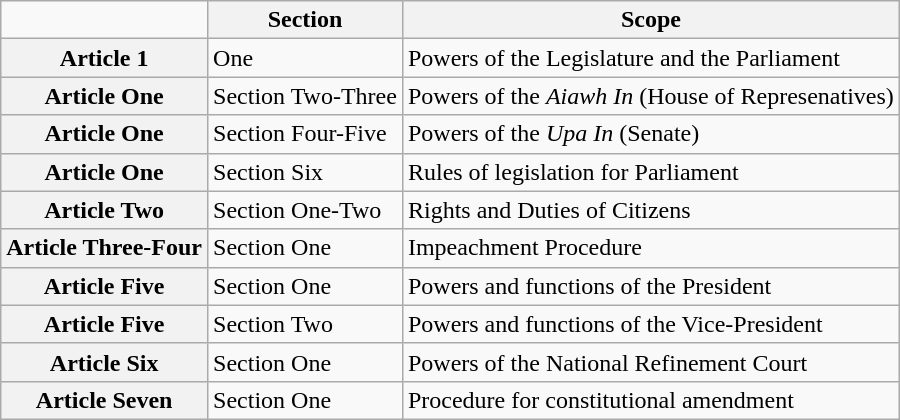<table class="wikitable mw-collapsible mw-collapsed">
<tr>
<td></td>
<th scope="col">Section</th>
<th scope"col">Scope</th>
</tr>
<tr>
<th scope="row">Article 1</th>
<td>One</td>
<td>Powers of the Legislature and the Parliament</td>
</tr>
<tr>
<th scope="row">Article One</th>
<td>Section Two-Three</td>
<td>Powers of the <em>Aiawh In</em> (House of Represenatives)</td>
</tr>
<tr>
<th scope="row">Article One</th>
<td>Section Four-Five</td>
<td>Powers of the <em>Upa In</em> (Senate)</td>
</tr>
<tr>
<th scope="row">Article One</th>
<td>Section Six</td>
<td>Rules of legislation for Parliament</td>
</tr>
<tr>
<th scope="row">Article Two</th>
<td>Section One-Two</td>
<td>Rights and Duties of Citizens</td>
</tr>
<tr>
<th scope="row">Article Three-Four</th>
<td>Section One</td>
<td>Impeachment Procedure</td>
</tr>
<tr>
<th scope="row">Article Five</th>
<td>Section One</td>
<td>Powers and functions of the President</td>
</tr>
<tr>
<th scope="row">Article Five</th>
<td>Section Two</td>
<td>Powers and functions of the Vice-President</td>
</tr>
<tr>
<th scope="row">Article Six</th>
<td>Section One</td>
<td>Powers of the National Refinement Court</td>
</tr>
<tr>
<th scope="row">Article Seven</th>
<td>Section One</td>
<td>Procedure for constitutional amendment</td>
</tr>
</table>
